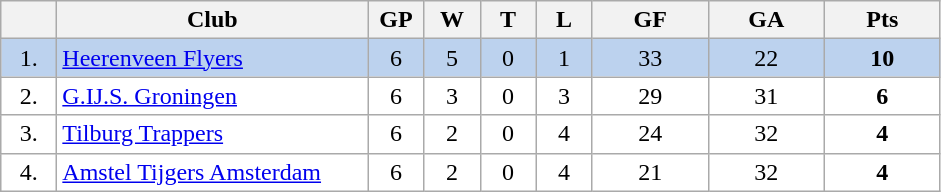<table class="wikitable">
<tr>
<th width="30"></th>
<th width="200">Club</th>
<th width="30">GP</th>
<th width="30">W</th>
<th width="30">T</th>
<th width="30">L</th>
<th width="70">GF</th>
<th width="70">GA</th>
<th width="70">Pts</th>
</tr>
<tr bgcolor="#BCD2EE" align="center">
<td>1.</td>
<td align="left"><a href='#'>Heerenveen Flyers</a></td>
<td>6</td>
<td>5</td>
<td>0</td>
<td>1</td>
<td>33</td>
<td>22</td>
<td><strong>10</strong></td>
</tr>
<tr bgcolor="#FFFFFF" align="center">
<td>2.</td>
<td align="left"><a href='#'>G.IJ.S. Groningen</a></td>
<td>6</td>
<td>3</td>
<td>0</td>
<td>3</td>
<td>29</td>
<td>31</td>
<td><strong>6</strong></td>
</tr>
<tr bgcolor="#FFFFFF" align="center">
<td>3.</td>
<td align="left"><a href='#'>Tilburg Trappers</a></td>
<td>6</td>
<td>2</td>
<td>0</td>
<td>4</td>
<td>24</td>
<td>32</td>
<td><strong>4</strong></td>
</tr>
<tr bgcolor="#FFFFFF" align="center">
<td>4.</td>
<td align="left"><a href='#'>Amstel Tijgers Amsterdam</a></td>
<td>6</td>
<td>2</td>
<td>0</td>
<td>4</td>
<td>21</td>
<td>32</td>
<td><strong>4</strong></td>
</tr>
</table>
